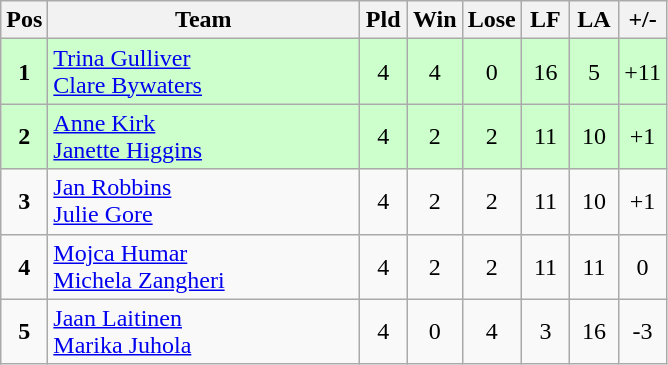<table class="wikitable" style="font-size: 100%">
<tr>
<th width=20>Pos</th>
<th width=200>Team</th>
<th width=25>Pld</th>
<th width=25>Win</th>
<th width=25>Lose</th>
<th width=25>LF</th>
<th width=25>LA</th>
<th width=25>+/-</th>
</tr>
<tr align=center style="background: #ccffcc;">
<td><strong>1</strong></td>
<td align="left"> <a href='#'>Trina Gulliver</a><br> <a href='#'>Clare Bywaters</a></td>
<td>4</td>
<td>4</td>
<td>0</td>
<td>16</td>
<td>5</td>
<td>+11</td>
</tr>
<tr align=center style="background: #ccffcc;">
<td><strong>2</strong></td>
<td align="left"> <a href='#'>Anne Kirk</a><br> <a href='#'>Janette Higgins</a></td>
<td>4</td>
<td>2</td>
<td>2</td>
<td>11</td>
<td>10</td>
<td>+1</td>
</tr>
<tr align=center>
<td><strong>3</strong></td>
<td align="left"> <a href='#'>Jan Robbins</a><br> <a href='#'>Julie Gore</a></td>
<td>4</td>
<td>2</td>
<td>2</td>
<td>11</td>
<td>10</td>
<td>+1</td>
</tr>
<tr align=center>
<td><strong>4</strong></td>
<td align="left"> <a href='#'>Mojca Humar</a><br> <a href='#'>Michela Zangheri</a></td>
<td>4</td>
<td>2</td>
<td>2</td>
<td>11</td>
<td>11</td>
<td>0</td>
</tr>
<tr align=center>
<td><strong>5</strong></td>
<td align="left"> <a href='#'>Jaan Laitinen</a><br> <a href='#'>Marika Juhola</a></td>
<td>4</td>
<td>0</td>
<td>4</td>
<td>3</td>
<td>16</td>
<td>-3</td>
</tr>
</table>
